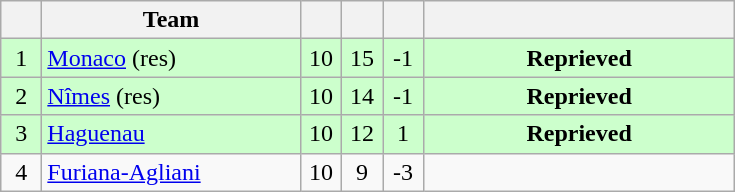<table class="wikitable" style="text-align: center;">
<tr>
<th width=20></th>
<th width=165>Team</th>
<th width=20></th>
<th width=20></th>
<th width=20></th>
<th width=200></th>
</tr>
<tr bgcolor=#ccffcc>
<td>1</td>
<td align=left><a href='#'>Monaco</a> (res)</td>
<td>10</td>
<td>15</td>
<td>-1</td>
<td><strong>Reprieved</strong></td>
</tr>
<tr bgcolor=#ccffcc>
<td>2</td>
<td align=left><a href='#'>Nîmes</a> (res)</td>
<td>10</td>
<td>14</td>
<td>-1</td>
<td><strong>Reprieved</strong></td>
</tr>
<tr bgcolor=#ccffcc>
<td>3</td>
<td align=left><a href='#'>Haguenau</a></td>
<td>10</td>
<td>12</td>
<td>1</td>
<td><strong>Reprieved</strong></td>
</tr>
<tr>
<td>4</td>
<td align=left><a href='#'>Furiana-Agliani</a></td>
<td>10</td>
<td>9</td>
<td>-3</td>
<td></td>
</tr>
</table>
